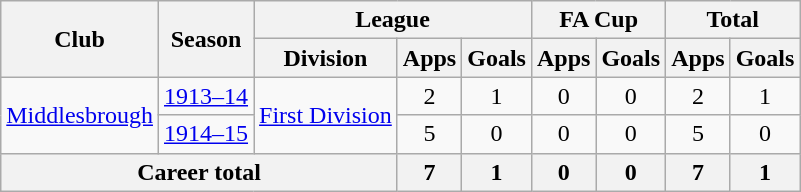<table class="wikitable" style="text-align: center;">
<tr>
<th rowspan="2">Club</th>
<th rowspan="2">Season</th>
<th colspan="3">League</th>
<th colspan="2">FA Cup</th>
<th colspan="2">Total</th>
</tr>
<tr>
<th>Division</th>
<th>Apps</th>
<th>Goals</th>
<th>Apps</th>
<th>Goals</th>
<th>Apps</th>
<th>Goals</th>
</tr>
<tr>
<td rowspan="2"><a href='#'>Middlesbrough</a></td>
<td><a href='#'>1913–14</a></td>
<td rowspan="2"><a href='#'>First Division</a></td>
<td>2</td>
<td>1</td>
<td>0</td>
<td>0</td>
<td>2</td>
<td>1</td>
</tr>
<tr>
<td><a href='#'>1914–15</a></td>
<td>5</td>
<td>0</td>
<td>0</td>
<td>0</td>
<td>5</td>
<td>0</td>
</tr>
<tr>
<th colspan="3">Career total</th>
<th>7</th>
<th>1</th>
<th>0</th>
<th>0</th>
<th>7</th>
<th>1</th>
</tr>
</table>
